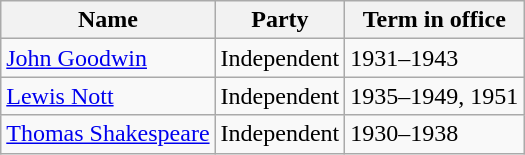<table class="wikitable sortable">
<tr>
<th><strong>Name</strong></th>
<th><strong>Party</strong></th>
<th><strong>Term in office</strong></th>
</tr>
<tr>
<td><a href='#'>John Goodwin</a></td>
<td>Independent</td>
<td>1931–1943</td>
</tr>
<tr>
<td><a href='#'>Lewis Nott</a></td>
<td>Independent</td>
<td>1935–1949, 1951</td>
</tr>
<tr>
<td><a href='#'>Thomas Shakespeare</a></td>
<td>Independent</td>
<td>1930–1938</td>
</tr>
</table>
